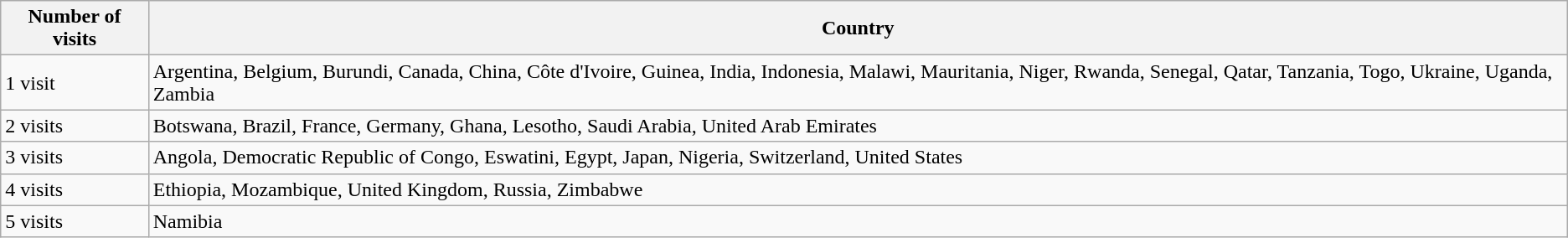<table class=wikitable>
<tr>
<th>Number of visits</th>
<th>Country</th>
</tr>
<tr>
<td>1 visit</td>
<td>Argentina, Belgium, Burundi, Canada, China, Côte d'Ivoire, Guinea, India, Indonesia, Malawi, Mauritania, Niger, Rwanda, Senegal, Qatar, Tanzania, Togo, Ukraine, Uganda, Zambia</td>
</tr>
<tr>
<td>2 visits</td>
<td>Botswana, Brazil, France, Germany, Ghana, Lesotho, Saudi Arabia, United Arab Emirates</td>
</tr>
<tr>
<td>3 visits</td>
<td>Angola, Democratic Republic of Congo, Eswatini, Egypt, Japan, Nigeria, Switzerland, United States</td>
</tr>
<tr>
<td>4 visits</td>
<td>Ethiopia, Mozambique, United Kingdom, Russia, Zimbabwe</td>
</tr>
<tr>
<td>5 visits</td>
<td>Namibia</td>
</tr>
</table>
